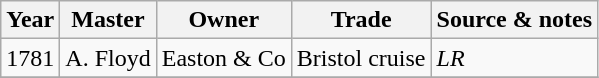<table class=" wikitable">
<tr>
<th>Year</th>
<th>Master</th>
<th>Owner</th>
<th>Trade</th>
<th>Source & notes</th>
</tr>
<tr>
<td>1781</td>
<td>A. Floyd</td>
<td>Easton & Co</td>
<td>Bristol cruise</td>
<td><em>LR</em></td>
</tr>
<tr>
</tr>
</table>
